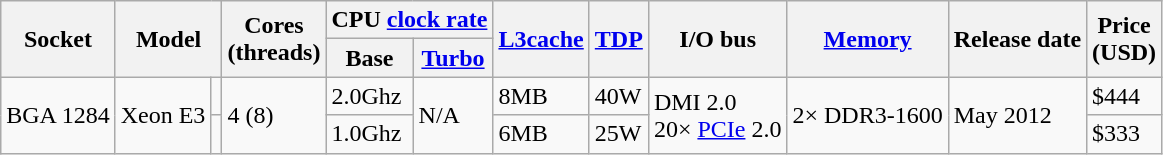<table class="wikitable">
<tr>
<th rowspan="2">Socket</th>
<th colspan="2" rowspan="2">Model</th>
<th rowspan="2">Cores<br>(threads)</th>
<th colspan="2">CPU <a href='#'>clock rate</a></th>
<th rowspan="2"><a href='#'>L3cache</a></th>
<th rowspan="2"><a href='#'>TDP</a></th>
<th rowspan="2">I/O bus</th>
<th rowspan="2"><a href='#'>Memory</a></th>
<th rowspan="2">Release date</th>
<th rowspan="2">Price<br>(USD)</th>
</tr>
<tr>
<th>Base</th>
<th><a href='#'>Turbo</a></th>
</tr>
<tr>
<td rowspan="2">BGA 1284</td>
<td rowspan="2">Xeon E3</td>
<td></td>
<td rowspan="2">4 (8)</td>
<td>2.0Ghz</td>
<td rowspan="2" class="table-na" data-sort-value="">N/A</td>
<td>8MB</td>
<td>40W</td>
<td rowspan="2">DMI 2.0<br>20× <a href='#'>PCIe</a> 2.0</td>
<td rowspan="2">2× DDR3-1600</td>
<td rowspan="2">May 2012</td>
<td>$444</td>
</tr>
<tr>
<td></td>
<td>1.0Ghz</td>
<td>6MB</td>
<td>25W</td>
<td>$333</td>
</tr>
</table>
